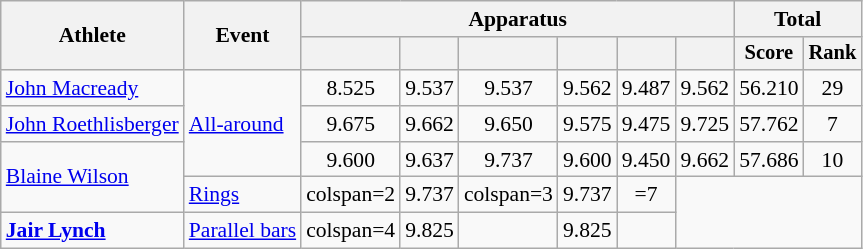<table class=wikitable style=font-size:90%;text-align:center>
<tr>
<th rowspan=2>Athlete</th>
<th rowspan=2>Event</th>
<th colspan=6>Apparatus</th>
<th colspan=2>Total</th>
</tr>
<tr style=font-size:95%>
<th></th>
<th></th>
<th></th>
<th></th>
<th></th>
<th></th>
<th>Score</th>
<th>Rank</th>
</tr>
<tr>
<td align=left><a href='#'>John Macready</a></td>
<td align=left rowspan=3><a href='#'>All-around</a></td>
<td>8.525</td>
<td>9.537</td>
<td>9.537</td>
<td>9.562</td>
<td>9.487</td>
<td>9.562</td>
<td>56.210</td>
<td>29</td>
</tr>
<tr>
<td align=left><a href='#'>John Roethlisberger</a></td>
<td>9.675</td>
<td>9.662</td>
<td>9.650</td>
<td>9.575</td>
<td>9.475</td>
<td>9.725</td>
<td>57.762</td>
<td>7</td>
</tr>
<tr>
<td align=left rowspan=2><a href='#'>Blaine Wilson</a></td>
<td>9.600</td>
<td>9.637</td>
<td>9.737</td>
<td>9.600</td>
<td>9.450</td>
<td>9.662</td>
<td>57.686</td>
<td>10</td>
</tr>
<tr>
<td align=left><a href='#'>Rings</a></td>
<td>colspan=2 </td>
<td>9.737</td>
<td>colspan=3 </td>
<td>9.737</td>
<td>=7</td>
</tr>
<tr>
<td align=left><strong><a href='#'>Jair Lynch</a></strong></td>
<td align=left><a href='#'>Parallel bars</a></td>
<td>colspan=4 </td>
<td>9.825</td>
<td></td>
<td>9.825</td>
<td></td>
</tr>
</table>
